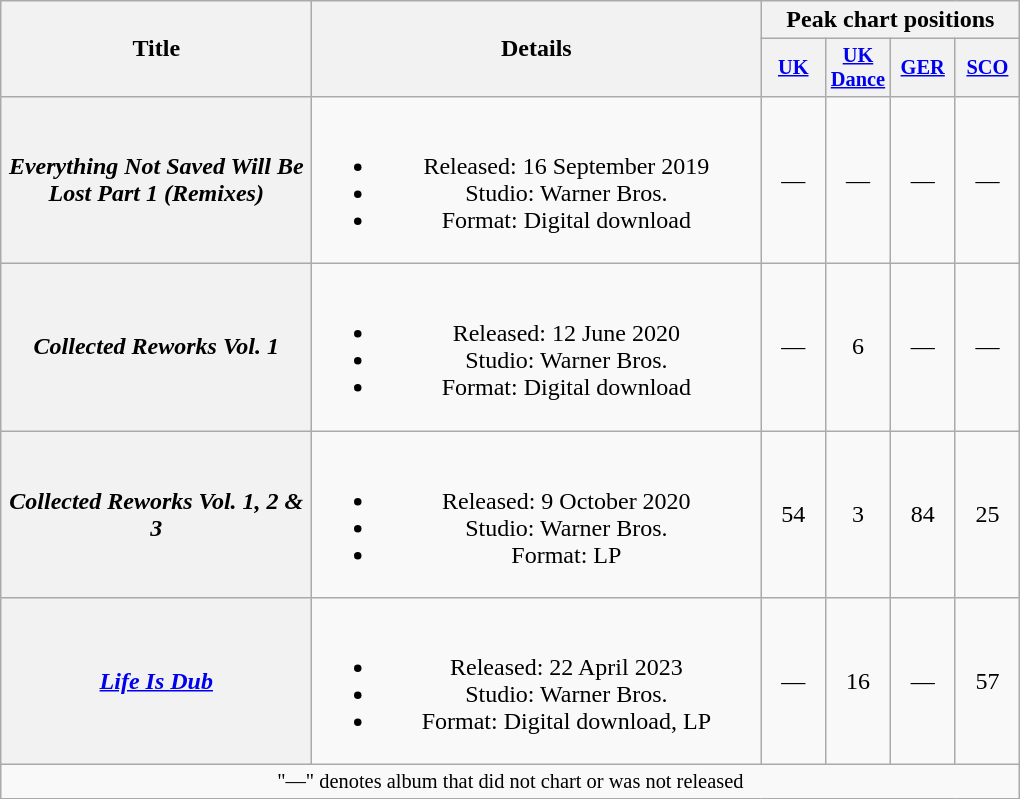<table class="wikitable plainrowheaders" style="text-align:center;">
<tr>
<th scope="col" rowspan="2" style="width:12.5em;">Title</th>
<th scope="col" rowspan="2" style="width:18.25em;">Details</th>
<th scope="col" colspan="4">Peak chart positions</th>
</tr>
<tr>
<th scope="col" style="width:2.7em;font-size:85%;"><a href='#'>UK</a><br></th>
<th scope="col" style="width:2.7em;font-size:85%;"><a href='#'>UK<br>Dance</a><br></th>
<th scope="col" style="width:2.7em;font-size:85%;"><a href='#'>GER</a><br></th>
<th scope="col" style="width:2.7em;font-size:85%;"><a href='#'>SCO</a><br></th>
</tr>
<tr>
<th scope="row"><em>Everything Not Saved Will Be Lost Part 1 (Remixes)</em></th>
<td><br><ul><li>Released: 16 September 2019</li><li>Studio: Warner Bros.</li><li>Format: Digital download</li></ul></td>
<td>—</td>
<td>—</td>
<td>—</td>
<td>—</td>
</tr>
<tr>
<th scope="row"><em>Collected Reworks Vol. 1</em></th>
<td><br><ul><li>Released: 12 June 2020</li><li>Studio: Warner Bros.</li><li>Format: Digital download</li></ul></td>
<td>—</td>
<td>6</td>
<td>—</td>
<td>—</td>
</tr>
<tr>
<th scope="row"><em>Collected Reworks Vol. 1, 2 & 3</em></th>
<td><br><ul><li>Released: 9 October 2020</li><li>Studio: Warner Bros.</li><li>Format: LP</li></ul></td>
<td>54</td>
<td>3</td>
<td>84</td>
<td>25</td>
</tr>
<tr>
<th scope="row"><em><a href='#'>Life Is Dub</a></em></th>
<td><br><ul><li>Released: 22 April 2023</li><li>Studio: Warner Bros.</li><li>Format: Digital download, LP</li></ul></td>
<td>—</td>
<td>16</td>
<td>—</td>
<td>57</td>
</tr>
<tr>
<td colspan="14" style="font-size:85%;">"—" denotes album that did not chart or was not released</td>
</tr>
</table>
